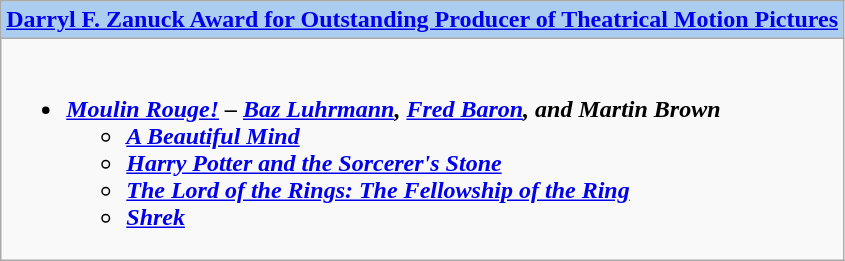<table class=wikitable style="width="100%">
<tr>
<th colspan="2" style="background:#abcdef;"><a href='#'>Darryl F. Zanuck Award for Outstanding Producer of Theatrical Motion Pictures</a></th>
</tr>
<tr>
<td colspan="2" style="vertical-align:top;"><br><ul><li><strong><em><a href='#'>Moulin Rouge!</a><em> – <a href='#'>Baz Luhrmann</a>, <a href='#'>Fred Baron</a>, and Martin Brown<strong><ul><li></em><a href='#'>A Beautiful Mind</a><em></li><li></em><a href='#'>Harry Potter and the Sorcerer's Stone</a><em></li><li></em><a href='#'>The Lord of the Rings: The Fellowship of the Ring</a><em></li><li></em><a href='#'>Shrek</a><em></li></ul></li></ul></td>
</tr>
</table>
